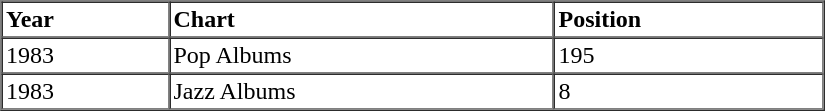<table border=1 cellspacing=0 cellpadding=2 width="550px">
<tr>
<th align="left">Year</th>
<th align="left">Chart</th>
<th align="left">Position</th>
</tr>
<tr>
<td align="left">1983</td>
<td align="left">Pop Albums</td>
<td align="left">195 </td>
</tr>
<tr>
<td align="left">1983</td>
<td align="left">Jazz Albums</td>
<td align="left">8 </td>
</tr>
<tr>
</tr>
</table>
